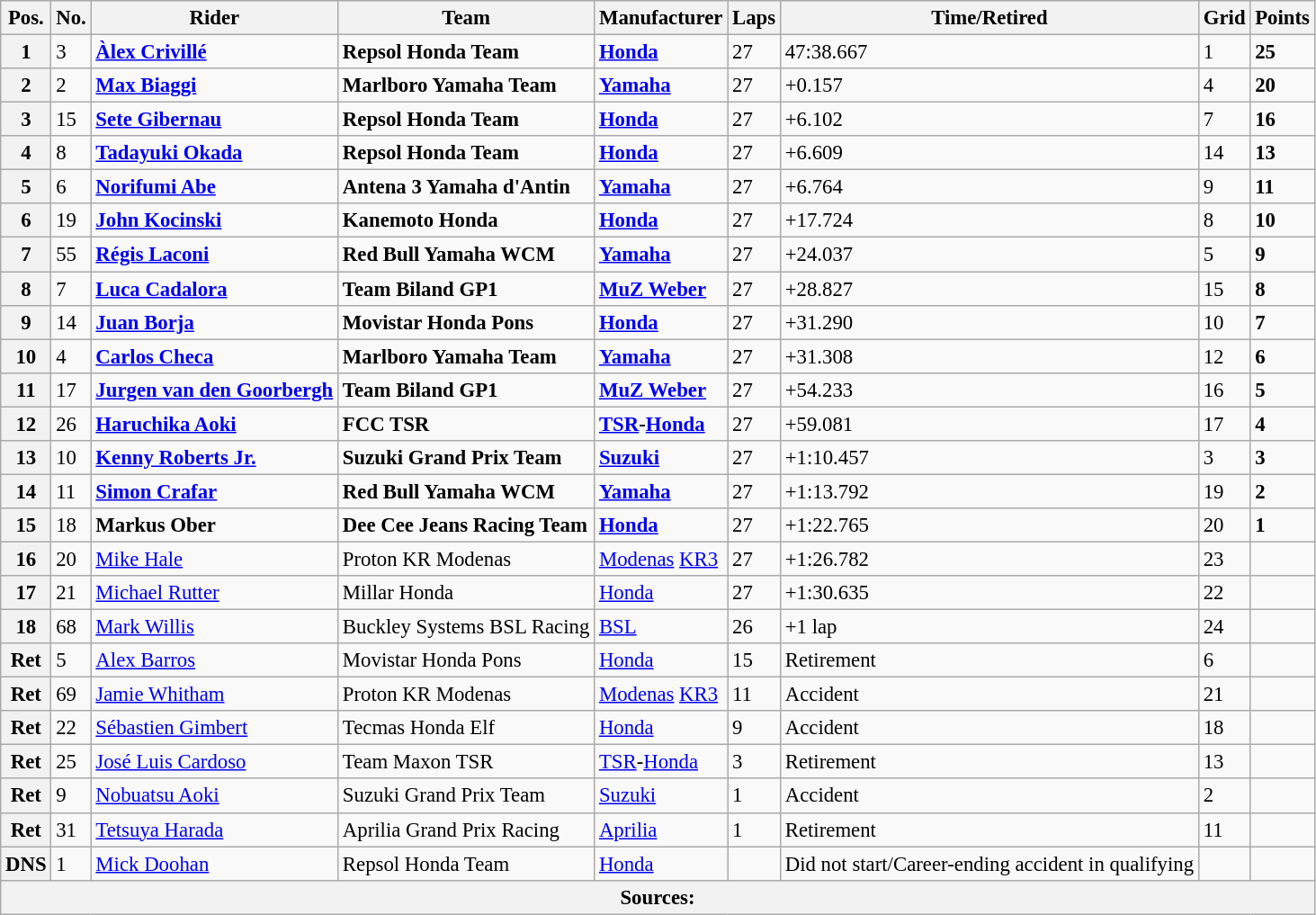<table class="wikitable" style="font-size: 95%;">
<tr>
<th>Pos.</th>
<th>No.</th>
<th>Rider</th>
<th>Team</th>
<th>Manufacturer</th>
<th>Laps</th>
<th>Time/Retired</th>
<th>Grid</th>
<th>Points</th>
</tr>
<tr>
<th>1</th>
<td>3</td>
<td> <strong><a href='#'>Àlex Crivillé</a></strong></td>
<td><strong>Repsol Honda Team</strong></td>
<td><strong><a href='#'>Honda</a></strong></td>
<td>27</td>
<td>47:38.667</td>
<td>1</td>
<td><strong>25</strong></td>
</tr>
<tr>
<th>2</th>
<td>2</td>
<td> <strong><a href='#'>Max Biaggi</a></strong></td>
<td><strong>Marlboro Yamaha Team</strong></td>
<td><strong><a href='#'>Yamaha</a></strong></td>
<td>27</td>
<td>+0.157</td>
<td>4</td>
<td><strong>20</strong></td>
</tr>
<tr>
<th>3</th>
<td>15</td>
<td> <strong><a href='#'>Sete Gibernau</a></strong></td>
<td><strong>Repsol Honda Team</strong></td>
<td><strong><a href='#'>Honda</a></strong></td>
<td>27</td>
<td>+6.102</td>
<td>7</td>
<td><strong>16</strong></td>
</tr>
<tr>
<th>4</th>
<td>8</td>
<td> <strong><a href='#'>Tadayuki Okada</a></strong></td>
<td><strong>Repsol Honda Team</strong></td>
<td><strong><a href='#'>Honda</a></strong></td>
<td>27</td>
<td>+6.609</td>
<td>14</td>
<td><strong>13</strong></td>
</tr>
<tr>
<th>5</th>
<td>6</td>
<td> <strong><a href='#'>Norifumi Abe</a></strong></td>
<td><strong>Antena 3 Yamaha d'Antin</strong></td>
<td><strong><a href='#'>Yamaha</a></strong></td>
<td>27</td>
<td>+6.764</td>
<td>9</td>
<td><strong>11</strong></td>
</tr>
<tr>
<th>6</th>
<td>19</td>
<td> <strong><a href='#'>John Kocinski</a></strong></td>
<td><strong>Kanemoto Honda</strong></td>
<td><strong><a href='#'>Honda</a></strong></td>
<td>27</td>
<td>+17.724</td>
<td>8</td>
<td><strong>10</strong></td>
</tr>
<tr>
<th>7</th>
<td>55</td>
<td> <strong><a href='#'>Régis Laconi</a></strong></td>
<td><strong>Red Bull Yamaha WCM</strong></td>
<td><strong><a href='#'>Yamaha</a></strong></td>
<td>27</td>
<td>+24.037</td>
<td>5</td>
<td><strong>9</strong></td>
</tr>
<tr>
<th>8</th>
<td>7</td>
<td> <strong><a href='#'>Luca Cadalora</a></strong></td>
<td><strong>Team Biland GP1</strong></td>
<td><strong><a href='#'>MuZ Weber</a></strong></td>
<td>27</td>
<td>+28.827</td>
<td>15</td>
<td><strong>8</strong></td>
</tr>
<tr>
<th>9</th>
<td>14</td>
<td> <strong><a href='#'>Juan Borja</a></strong></td>
<td><strong>Movistar Honda Pons</strong></td>
<td><strong><a href='#'>Honda</a></strong></td>
<td>27</td>
<td>+31.290</td>
<td>10</td>
<td><strong>7</strong></td>
</tr>
<tr>
<th>10</th>
<td>4</td>
<td> <strong><a href='#'>Carlos Checa</a></strong></td>
<td><strong>Marlboro Yamaha Team</strong></td>
<td><strong><a href='#'>Yamaha</a></strong></td>
<td>27</td>
<td>+31.308</td>
<td>12</td>
<td><strong>6</strong></td>
</tr>
<tr>
<th>11</th>
<td>17</td>
<td> <strong><a href='#'>Jurgen van den Goorbergh</a></strong></td>
<td><strong>Team Biland GP1</strong></td>
<td><strong><a href='#'>MuZ Weber</a></strong></td>
<td>27</td>
<td>+54.233</td>
<td>16</td>
<td><strong>5</strong></td>
</tr>
<tr>
<th>12</th>
<td>26</td>
<td> <strong><a href='#'>Haruchika Aoki</a></strong></td>
<td><strong>FCC TSR</strong></td>
<td><strong><a href='#'>TSR</a>-<a href='#'>Honda</a></strong></td>
<td>27</td>
<td>+59.081</td>
<td>17</td>
<td><strong>4</strong></td>
</tr>
<tr>
<th>13</th>
<td>10</td>
<td> <strong><a href='#'>Kenny Roberts Jr.</a></strong></td>
<td><strong>Suzuki Grand Prix Team</strong></td>
<td><strong><a href='#'>Suzuki</a></strong></td>
<td>27</td>
<td>+1:10.457</td>
<td>3</td>
<td><strong>3</strong></td>
</tr>
<tr>
<th>14</th>
<td>11</td>
<td> <strong><a href='#'>Simon Crafar</a></strong></td>
<td><strong>Red Bull Yamaha WCM</strong></td>
<td><strong><a href='#'>Yamaha</a></strong></td>
<td>27</td>
<td>+1:13.792</td>
<td>19</td>
<td><strong>2</strong></td>
</tr>
<tr>
<th>15</th>
<td>18</td>
<td> <strong>Markus Ober</strong></td>
<td><strong>Dee Cee Jeans Racing Team</strong></td>
<td><strong><a href='#'>Honda</a></strong></td>
<td>27</td>
<td>+1:22.765</td>
<td>20</td>
<td><strong>1</strong></td>
</tr>
<tr>
<th>16</th>
<td>20</td>
<td> <a href='#'>Mike Hale</a></td>
<td>Proton KR Modenas</td>
<td><a href='#'>Modenas</a> <a href='#'>KR3</a></td>
<td>27</td>
<td>+1:26.782</td>
<td>23</td>
<td></td>
</tr>
<tr>
<th>17</th>
<td>21</td>
<td> <a href='#'>Michael Rutter</a></td>
<td>Millar Honda</td>
<td><a href='#'>Honda</a></td>
<td>27</td>
<td>+1:30.635</td>
<td>22</td>
<td></td>
</tr>
<tr>
<th>18</th>
<td>68</td>
<td> <a href='#'>Mark Willis</a></td>
<td>Buckley Systems BSL Racing</td>
<td><a href='#'>BSL</a></td>
<td>26</td>
<td>+1 lap</td>
<td>24</td>
<td></td>
</tr>
<tr>
<th>Ret</th>
<td>5</td>
<td> <a href='#'>Alex Barros</a></td>
<td>Movistar Honda Pons</td>
<td><a href='#'>Honda</a></td>
<td>15</td>
<td>Retirement</td>
<td>6</td>
<td></td>
</tr>
<tr>
<th>Ret</th>
<td>69</td>
<td> <a href='#'>Jamie Whitham</a></td>
<td>Proton KR Modenas</td>
<td><a href='#'>Modenas</a> <a href='#'>KR3</a></td>
<td>11</td>
<td>Accident</td>
<td>21</td>
<td></td>
</tr>
<tr>
<th>Ret</th>
<td>22</td>
<td> <a href='#'>Sébastien Gimbert</a></td>
<td>Tecmas Honda Elf</td>
<td><a href='#'>Honda</a></td>
<td>9</td>
<td>Accident</td>
<td>18</td>
<td></td>
</tr>
<tr>
<th>Ret</th>
<td>25</td>
<td> <a href='#'>José Luis Cardoso</a></td>
<td>Team Maxon TSR</td>
<td><a href='#'>TSR</a>-<a href='#'>Honda</a></td>
<td>3</td>
<td>Retirement</td>
<td>13</td>
<td></td>
</tr>
<tr>
<th>Ret</th>
<td>9</td>
<td> <a href='#'>Nobuatsu Aoki</a></td>
<td>Suzuki Grand Prix Team</td>
<td><a href='#'>Suzuki</a></td>
<td>1</td>
<td>Accident</td>
<td>2</td>
<td></td>
</tr>
<tr>
<th>Ret</th>
<td>31</td>
<td> <a href='#'>Tetsuya Harada</a></td>
<td>Aprilia Grand Prix Racing</td>
<td><a href='#'>Aprilia</a></td>
<td>1</td>
<td>Retirement</td>
<td>11</td>
<td></td>
</tr>
<tr>
<th>DNS</th>
<td>1</td>
<td> <a href='#'>Mick Doohan</a></td>
<td>Repsol Honda Team</td>
<td><a href='#'>Honda</a></td>
<td></td>
<td>Did not start/Career-ending accident in qualifying</td>
<td></td>
<td></td>
</tr>
<tr>
<th colspan=9>Sources: </th>
</tr>
</table>
